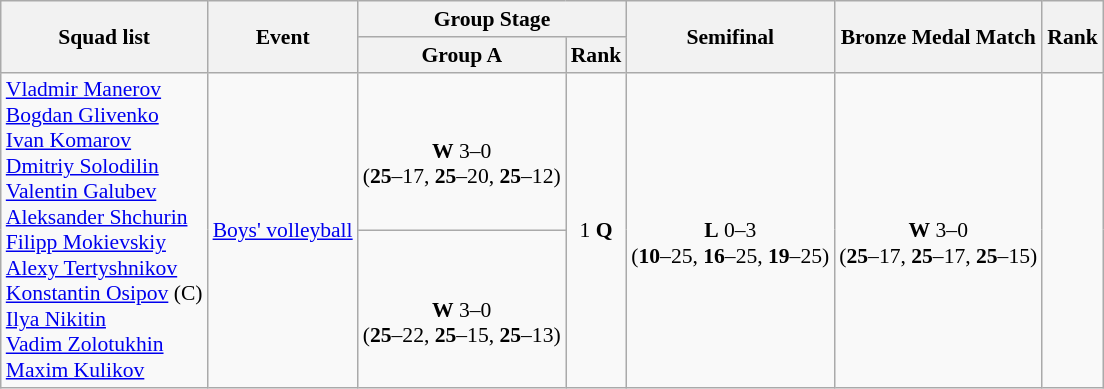<table class=wikitable style="font-size:90%">
<tr>
<th rowspan=2>Squad list</th>
<th rowspan=2>Event</th>
<th colspan=2>Group Stage</th>
<th rowspan=2>Semifinal</th>
<th rowspan=2>Bronze Medal Match</th>
<th rowspan=2>Rank</th>
</tr>
<tr>
<th>Group A</th>
<th>Rank</th>
</tr>
<tr>
<td rowspan=2><a href='#'>Vladmir Manerov</a><br><a href='#'>Bogdan Glivenko</a><br><a href='#'>Ivan Komarov</a><br><a href='#'>Dmitriy Solodilin</a><br><a href='#'>Valentin Galubev</a><br><a href='#'>Aleksander Shchurin</a><br><a href='#'>Filipp Mokievskiy</a><br><a href='#'>Alexy Tertyshnikov</a><br><a href='#'>Konstantin Osipov</a> (C)<br><a href='#'>Ilya Nikitin</a><br><a href='#'>Vadim Zolotukhin</a><br><a href='#'>Maxim Kulikov</a></td>
<td rowspan=2><a href='#'>Boys' volleyball</a></td>
<td align=center><br> <strong>W</strong> 3–0<br> (<strong>25</strong>–17, <strong>25</strong>–20, <strong>25</strong>–12)</td>
<td rowspan=2 align=center>1 <strong>Q</strong></td>
<td rowspan=2 align=center><br> <strong>L</strong> 0–3<br> (<strong>10</strong>–25, <strong>16</strong>–25, <strong>19</strong>–25)</td>
<td rowspan=2 align=center><br> <strong>W</strong> 3–0<br> (<strong>25</strong>–17, <strong>25</strong>–17, <strong>25</strong>–15)</td>
<td rowspan=2 align=center></td>
</tr>
<tr>
<td align=center><br> <strong>W</strong> 3–0<br> (<strong>25</strong>–22, <strong>25</strong>–15, <strong>25</strong>–13)</td>
</tr>
</table>
